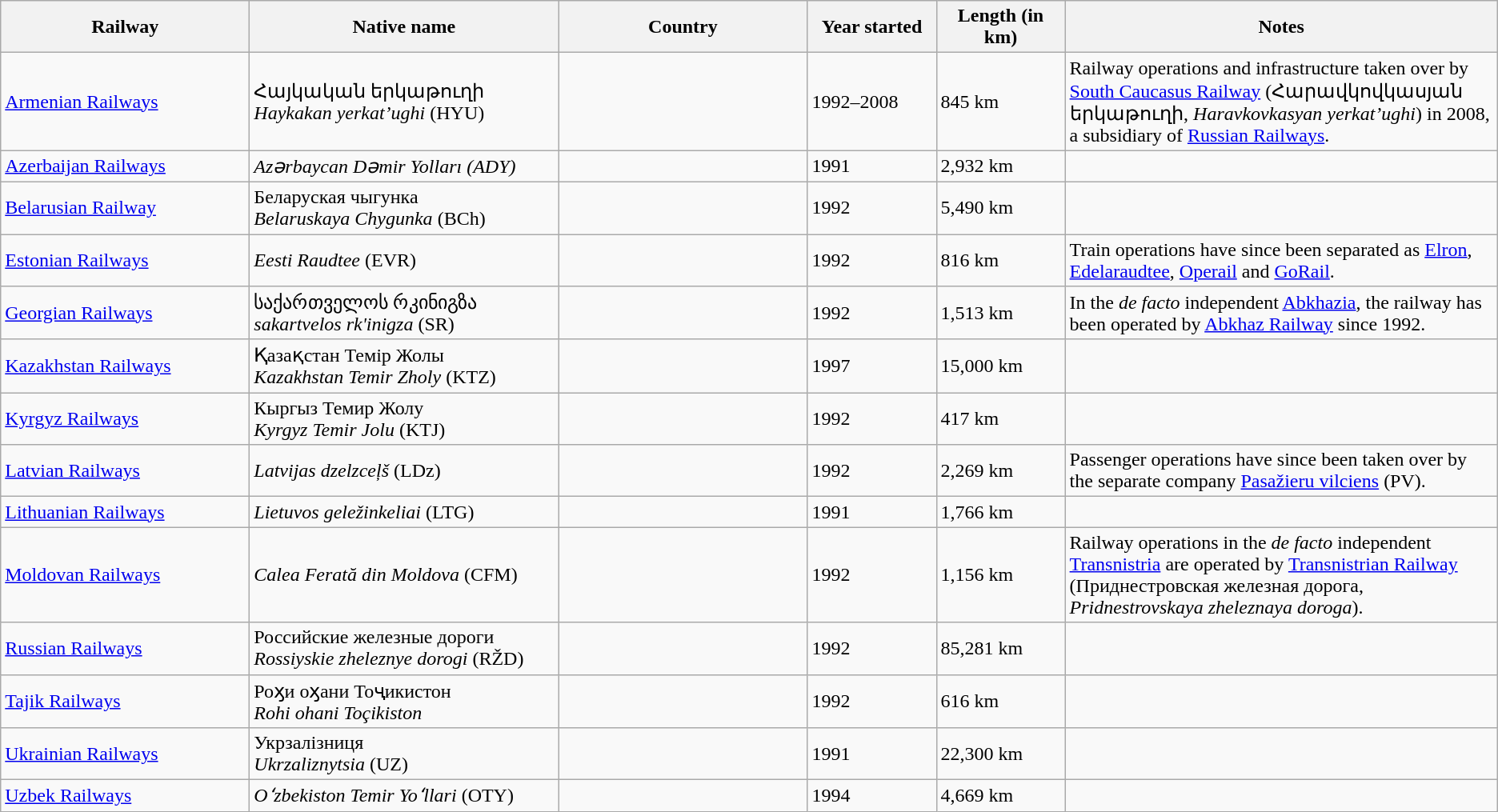<table class="wikitable">
<tr>
<th width="200" style="text-align:center">Railway</th>
<th width="250" style="text-align:center">Native name</th>
<th width="200" style="text-align:center">Country</th>
<th width="100" style="text-align:center">Year started</th>
<th width="100" style="text-align:center">Length (in km)</th>
<th>Notes</th>
</tr>
<tr>
<td><a href='#'>Armenian Railways</a></td>
<td>Հայկական երկաթուղի<br><em>Haykakan yerkat’ughi</em> (HYU)</td>
<td></td>
<td>1992–2008</td>
<td>845 km</td>
<td>Railway operations and infrastructure taken over by <a href='#'>South Caucasus Railway</a> (Հարավկովկասյան երկաթուղի, <em>Haravkovkasyan yerkat’ughi</em>) in 2008, a subsidiary of <a href='#'>Russian Railways</a>.</td>
</tr>
<tr>
<td><a href='#'>Azerbaijan Railways</a></td>
<td><em>Azərbaycan Dəmir Yolları (ADY)</em></td>
<td></td>
<td>1991</td>
<td>2,932 km</td>
<td></td>
</tr>
<tr>
<td><a href='#'>Belarusian Railway</a></td>
<td>Беларуская чыгунка<br><em>Belaruskaya Chygunka</em> (BCh)</td>
<td></td>
<td>1992</td>
<td>5,490 km</td>
<td></td>
</tr>
<tr>
<td><a href='#'>Estonian Railways</a></td>
<td><em>Eesti Raudtee</em> (EVR)</td>
<td></td>
<td>1992</td>
<td>816 km</td>
<td>Train operations have since been separated as <a href='#'>Elron</a>, <a href='#'>Edelaraudtee</a>, <a href='#'>Operail</a> and <a href='#'>GoRail</a>.</td>
</tr>
<tr>
<td><a href='#'>Georgian Railways</a></td>
<td>საქართველოს რკინიგზა<br><em>sakartvelos rk'inigza</em> (SR)</td>
<td></td>
<td>1992</td>
<td>1,513 km</td>
<td>In the <em>de facto</em> independent <a href='#'>Abkhazia</a>, the railway has been operated by <a href='#'>Abkhaz Railway</a> since 1992.</td>
</tr>
<tr>
<td><a href='#'>Kazakhstan Railways</a></td>
<td>Қазақстан Темір Жолы<br><em>Kazakhstan Temir Zholy</em> (KTZ)</td>
<td></td>
<td>1997</td>
<td>15,000 km</td>
<td></td>
</tr>
<tr>
<td><a href='#'>Kyrgyz Railways</a></td>
<td>Кыргыз Темир Жолу<br><em>Kyrgyz Temir Jolu</em> (KTJ)</td>
<td></td>
<td>1992</td>
<td>417 km</td>
<td></td>
</tr>
<tr>
<td><a href='#'>Latvian Railways</a></td>
<td><em>Latvijas dzelzceļš</em> (LDz)</td>
<td></td>
<td>1992</td>
<td>2,269 km</td>
<td>Passenger operations have since been taken over by the separate company <a href='#'>Pasažieru vilciens</a> (PV).</td>
</tr>
<tr>
<td><a href='#'>Lithuanian Railways</a></td>
<td><em>Lietuvos geležinkeliai</em> (LTG)</td>
<td></td>
<td>1991</td>
<td>1,766 km</td>
<td></td>
</tr>
<tr>
<td><a href='#'>Moldovan Railways</a></td>
<td><em>Calea Ferată din Moldova</em> (CFM)</td>
<td></td>
<td>1992</td>
<td>1,156 km</td>
<td>Railway operations in the <em>de facto</em> independent <a href='#'>Transnistria</a> are operated by <a href='#'>Transnistrian Railway</a> (Приднестровская железная дорога, <em>Pridnestrovskaya zheleznaya doroga</em>).</td>
</tr>
<tr>
<td><a href='#'>Russian Railways</a></td>
<td>Российские железные дороги<br><em>Rossiyskie zheleznye dorogi</em> (RŽD)</td>
<td></td>
<td>1992</td>
<td>85,281 km</td>
<td></td>
</tr>
<tr>
<td><a href='#'>Tajik Railways</a></td>
<td>Роӽи оӽани Тоҷикистон<br><em>Rohi ohani Toçikiston</em></td>
<td></td>
<td>1992</td>
<td>616 km</td>
<td></td>
</tr>
<tr>
<td><a href='#'>Ukrainian Railways</a></td>
<td>Укрзалізниця<br><em>Ukrzaliznytsia</em> (UZ)</td>
<td></td>
<td>1991</td>
<td>22,300 km</td>
<td></td>
</tr>
<tr>
<td><a href='#'>Uzbek Railways</a></td>
<td><em>Oʻzbekiston Temir Yoʻllari</em> (OTY)</td>
<td></td>
<td>1994</td>
<td>4,669 km</td>
<td></td>
</tr>
</table>
